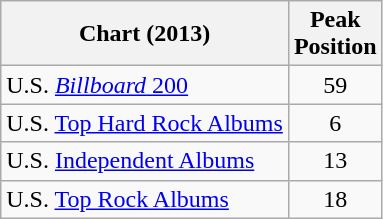<table class="wikitable sortable">
<tr>
<th>Chart (2013)</th>
<th>Peak<br>Position</th>
</tr>
<tr>
<td>U.S. <a href='#'><em>Billboard</em> 200</a></td>
<td style="text-align:center;">59</td>
</tr>
<tr>
<td>U.S. <a href='#'>Top Hard Rock Albums</a></td>
<td style="text-align:center;">6</td>
</tr>
<tr>
<td>U.S. <a href='#'>Independent Albums</a></td>
<td style="text-align:center;">13</td>
</tr>
<tr>
<td>U.S. <a href='#'>Top Rock Albums</a></td>
<td style="text-align:center;">18</td>
</tr>
</table>
